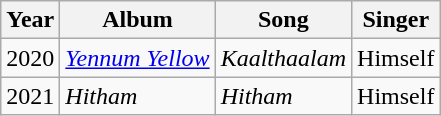<table class="wikitable sortable">
<tr>
<th>Year</th>
<th>Album</th>
<th>Song</th>
<th>Singer</th>
</tr>
<tr>
<td>2020</td>
<td><em><a href='#'>Yennum Yellow</a></em></td>
<td><em>Kaalthaalam</em></td>
<td>Himself</td>
</tr>
<tr>
<td>2021</td>
<td><em>Hitham</em></td>
<td><em>Hitham</em></td>
<td>Himself</td>
</tr>
</table>
